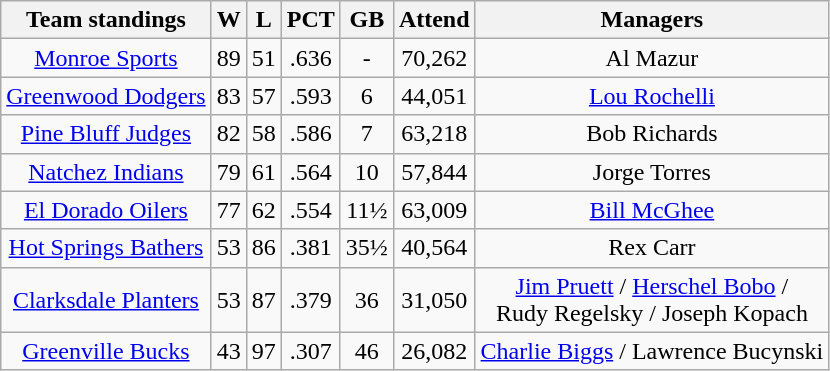<table class="wikitable" style="text-align:center">
<tr>
<th>Team standings</th>
<th>W</th>
<th>L</th>
<th>PCT</th>
<th>GB</th>
<th>Attend</th>
<th>Managers</th>
</tr>
<tr>
<td><a href='#'>Monroe Sports</a></td>
<td>89</td>
<td>51</td>
<td>.636</td>
<td>-</td>
<td>70,262</td>
<td>Al Mazur</td>
</tr>
<tr>
<td><a href='#'>Greenwood Dodgers</a></td>
<td>83</td>
<td>57</td>
<td>.593</td>
<td>6</td>
<td>44,051</td>
<td><a href='#'>Lou Rochelli</a></td>
</tr>
<tr>
<td><a href='#'>Pine Bluff Judges</a></td>
<td>82</td>
<td>58</td>
<td>.586</td>
<td>7</td>
<td>63,218</td>
<td>Bob Richards</td>
</tr>
<tr>
<td><a href='#'>Natchez Indians</a></td>
<td>79</td>
<td>61</td>
<td>.564</td>
<td>10</td>
<td>57,844</td>
<td>Jorge Torres</td>
</tr>
<tr>
<td><a href='#'>El Dorado Oilers</a></td>
<td>77</td>
<td>62</td>
<td>.554</td>
<td>11½</td>
<td>63,009</td>
<td><a href='#'>Bill McGhee</a></td>
</tr>
<tr>
<td><a href='#'>Hot Springs Bathers</a></td>
<td>53</td>
<td>86</td>
<td>.381</td>
<td>35½</td>
<td>40,564</td>
<td>Rex Carr</td>
</tr>
<tr>
<td><a href='#'>Clarksdale Planters</a></td>
<td>53</td>
<td>87</td>
<td>.379</td>
<td>36</td>
<td>31,050</td>
<td><a href='#'>Jim Pruett</a> / <a href='#'>Herschel Bobo</a> /<br> Rudy Regelsky / Joseph Kopach</td>
</tr>
<tr>
<td><a href='#'>Greenville Bucks</a></td>
<td>43</td>
<td>97</td>
<td>.307</td>
<td>46</td>
<td>26,082</td>
<td><a href='#'>Charlie Biggs</a> / Lawrence Bucynski</td>
</tr>
</table>
